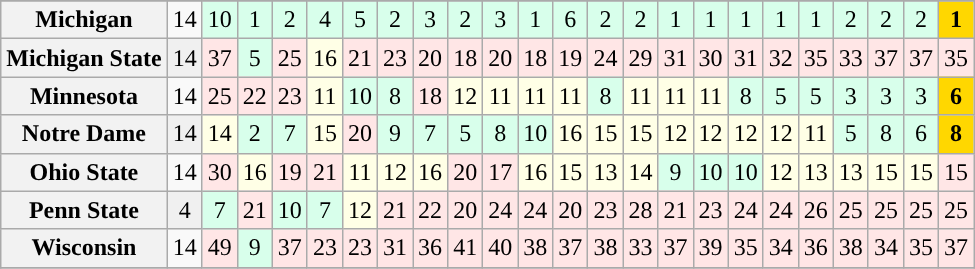<table class="wikitable sortable" style="text-align: center;">
<tr>
</tr>
<tr>
<th>Michigan</th>
<td>14</td>
<td bgcolor=D8FFEB>10</td>
<td bgcolor=D8FFEB>1</td>
<td bgcolor=D8FFEB>2</td>
<td bgcolor=D8FFEB>4</td>
<td bgcolor=D8FFEB>5</td>
<td bgcolor=D8FFEB>2</td>
<td bgcolor=D8FFEB>3</td>
<td bgcolor=D8FFEB>2</td>
<td bgcolor=D8FFEB>3</td>
<td bgcolor=D8FFEB>1</td>
<td bgcolor=D8FFEB>6</td>
<td bgcolor=D8FFEB>2</td>
<td bgcolor=D8FFEB>2</td>
<td bgcolor=D8FFEB>1</td>
<td bgcolor=D8FFEB>1</td>
<td bgcolor=D8FFEB>1</td>
<td bgcolor=D8FFEB>1</td>
<td bgcolor=D8FFEB>1</td>
<td bgcolor=D8FFEB>2</td>
<td bgcolor=D8FFEB>2</td>
<td bgcolor=D8FFEB>2</td>
<td bgcolor=gold><strong>1</strong></td>
</tr>
<tr bgcolor=f0f0f0>
<th>Michigan State</th>
<td>14</td>
<td bgcolor=FFE6E6>37</td>
<td bgcolor=D8FFEB>5</td>
<td bgcolor=FFE6E6>25</td>
<td bgcolor=FFFFE6>16</td>
<td bgcolor=FFE6E6>21</td>
<td bgcolor=FFE6E6>23</td>
<td bgcolor=FFE6E6>20</td>
<td bgcolor=FFE6E6>18</td>
<td bgcolor=FFE6E6>20</td>
<td bgcolor=FFE6E6>18</td>
<td bgcolor=FFE6E6>19</td>
<td bgcolor=FFE6E6>24</td>
<td bgcolor=FFE6E6>29</td>
<td bgcolor=FFE6E6>31</td>
<td bgcolor=FFE6E6>30</td>
<td bgcolor=FFE6E6>31</td>
<td bgcolor=FFE6E6>32</td>
<td bgcolor=FFE6E6>35</td>
<td bgcolor=FFE6E6>33</td>
<td bgcolor=FFE6E6>37</td>
<td bgcolor=FFE6E6>37</td>
<td bgcolor=FFE6E6>35</td>
</tr>
<tr>
<th>Minnesota</th>
<td>14</td>
<td bgcolor=FFE6E6>25</td>
<td bgcolor=FFE6E6>22</td>
<td bgcolor=FFE6E6>23</td>
<td bgcolor=FFFFE6>11</td>
<td bgcolor=D8FFEB>10</td>
<td bgcolor=D8FFEB>8</td>
<td bgcolor=FFE6E6>18</td>
<td bgcolor=FFFFE6>12</td>
<td bgcolor=FFFFE6>11</td>
<td bgcolor=FFFFE6>11</td>
<td bgcolor=FFFFE6>11</td>
<td bgcolor=D8FFEB>8</td>
<td bgcolor=FFFFE6>11</td>
<td bgcolor=FFFFE6>11</td>
<td bgcolor=FFFFE6>11</td>
<td bgcolor=D8FFEB>8</td>
<td bgcolor=D8FFEB>5</td>
<td bgcolor=D8FFEB>5</td>
<td bgcolor=D8FFEB>3</td>
<td bgcolor=D8FFEB>3</td>
<td bgcolor=D8FFEB>3</td>
<td bgcolor=gold><strong>6</strong></td>
</tr>
<tr bgcolor=f0f0f0>
<th>Notre Dame</th>
<td>14</td>
<td bgcolor=FFFFE6>14</td>
<td bgcolor=D8FFEB>2</td>
<td bgcolor=D8FFEB>7</td>
<td bgcolor=FFFFE6>15</td>
<td bgcolor=FFE6E6>20</td>
<td bgcolor=D8FFEB>9</td>
<td bgcolor=D8FFEB>7</td>
<td bgcolor=D8FFEB>5</td>
<td bgcolor=D8FFEB>8</td>
<td bgcolor=D8FFEB>10</td>
<td bgcolor=FFFFE6>16</td>
<td bgcolor=FFFFE6>15</td>
<td bgcolor=FFFFE6>15</td>
<td bgcolor=FFFFE6>12</td>
<td bgcolor=FFFFE6>12</td>
<td bgcolor=FFFFE6>12</td>
<td bgcolor=FFFFE6>12</td>
<td bgcolor=FFFFE6>11</td>
<td bgcolor=D8FFEB>5</td>
<td bgcolor=D8FFEB>8</td>
<td bgcolor=D8FFEB>6</td>
<td bgcolor=gold><strong>8</strong></td>
</tr>
<tr>
<th>Ohio State</th>
<td>14</td>
<td bgcolor=FFE6E6>30</td>
<td bgcolor=FFFFE6>16</td>
<td bgcolor=FFE6E6>19</td>
<td bgcolor=FFE6E6>21</td>
<td bgcolor=FFFFE6>11</td>
<td bgcolor=FFFFE6>12</td>
<td bgcolor=FFFFE6>16</td>
<td bgcolor=FFE6E6>20</td>
<td bgcolor=FFE6E6>17</td>
<td bgcolor=FFFFE6>16</td>
<td bgcolor=FFFFE6>15</td>
<td bgcolor=FFFFE6>13</td>
<td bgcolor=FFFFE6>14</td>
<td bgcolor=D8FFEB>9</td>
<td bgcolor=D8FFEB>10</td>
<td bgcolor=D8FFEB>10</td>
<td bgcolor=FFFFE6>12</td>
<td bgcolor=FFFFE6>13</td>
<td bgcolor=FFFFE6>13</td>
<td bgcolor=FFFFE6>15</td>
<td bgcolor=FFFFE6>15</td>
<td bgcolor=FFE6E6>15</td>
</tr>
<tr bgcolor=f0f0f0>
<th>Penn State</th>
<td>4</td>
<td bgcolor=D8FFEB>7</td>
<td bgcolor=FFE6E6>21</td>
<td bgcolor=D8FFEB>10</td>
<td bgcolor=D8FFEB>7</td>
<td bgcolor=FFFFE6>12</td>
<td bgcolor=FFE6E6>21</td>
<td bgcolor=FFE6E6>22</td>
<td bgcolor=FFE6E6>20</td>
<td bgcolor=FFE6E6>24</td>
<td bgcolor=FFE6E6>24</td>
<td bgcolor=FFE6E6>20</td>
<td bgcolor=FFE6E6>23</td>
<td bgcolor=FFE6E6>28</td>
<td bgcolor=FFE6E6>21</td>
<td bgcolor=FFE6E6>23</td>
<td bgcolor=FFE6E6>24</td>
<td bgcolor=FFE6E6>24</td>
<td bgcolor=FFE6E6>26</td>
<td bgcolor=FFE6E6>25</td>
<td bgcolor=FFE6E6>25</td>
<td bgcolor=FFE6E6>25</td>
<td bgcolor=FFE6E6>25</td>
</tr>
<tr>
<th>Wisconsin</th>
<td>14</td>
<td bgcolor=FFE6E6>49</td>
<td bgcolor=D8FFEB>9</td>
<td bgcolor=FFE6E6>37</td>
<td bgcolor=FFE6E6>23</td>
<td bgcolor=FFE6E6>23</td>
<td bgcolor=FFE6E6>31</td>
<td bgcolor=FFE6E6>36</td>
<td bgcolor=FFE6E6>41</td>
<td bgcolor=FFE6E6>40</td>
<td bgcolor=FFE6E6>38</td>
<td bgcolor=FFE6E6>37</td>
<td bgcolor=FFE6E6>38</td>
<td bgcolor=FFE6E6>33</td>
<td bgcolor=FFE6E6>37</td>
<td bgcolor=FFE6E6>39</td>
<td bgcolor=FFE6E6>35</td>
<td bgcolor=FFE6E6>34</td>
<td bgcolor=FFE6E6>36</td>
<td bgcolor=FFE6E6>38</td>
<td bgcolor=FFE6E6>34</td>
<td bgcolor=FFE6E6>35</td>
<td bgcolor=FFE6E6>37</td>
</tr>
<tr>
</tr>
</table>
